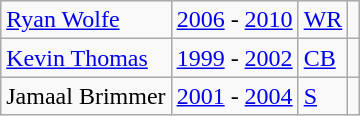<table class="wikitable" style="text-align:left;">
<tr>
<td><a href='#'>Ryan Wolfe</a></td>
<td><a href='#'>2006</a> - <a href='#'>2010</a></td>
<td><a href='#'>WR</a></td>
<td></td>
</tr>
<tr>
<td><a href='#'>Kevin Thomas</a></td>
<td><a href='#'>1999</a> - <a href='#'>2002</a></td>
<td><a href='#'>CB</a></td>
<td></td>
</tr>
<tr>
<td>Jamaal Brimmer</td>
<td><a href='#'>2001</a> - <a href='#'>2004</a></td>
<td><a href='#'>S</a></td>
<td></td>
</tr>
</table>
